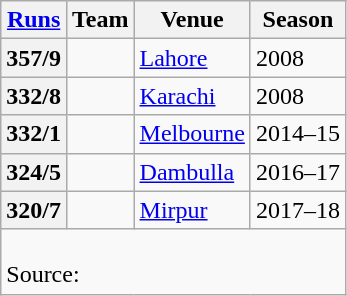<table class="wikitable">
<tr>
<th align="center"><strong><a href='#'>Runs</a></strong></th>
<th align="center"><strong>Team</strong></th>
<th align="center"><strong>Venue</strong></th>
<th align="center"><strong>Season</strong></th>
</tr>
<tr>
<th>357/9</th>
<td></td>
<td><a href='#'>Lahore</a></td>
<td>2008</td>
</tr>
<tr>
<th>332/8</th>
<td></td>
<td><a href='#'>Karachi</a></td>
<td>2008</td>
</tr>
<tr>
<th>332/1</th>
<td></td>
<td><a href='#'>Melbourne</a></td>
<td>2014–15</td>
</tr>
<tr>
<th>324/5</th>
<td></td>
<td><a href='#'>Dambulla</a></td>
<td>2016–17</td>
</tr>
<tr>
<th>320/7</th>
<td></td>
<td><a href='#'>Mirpur</a></td>
<td>2017–18</td>
</tr>
<tr>
<td colspan="5"><br>Source:</td>
</tr>
</table>
